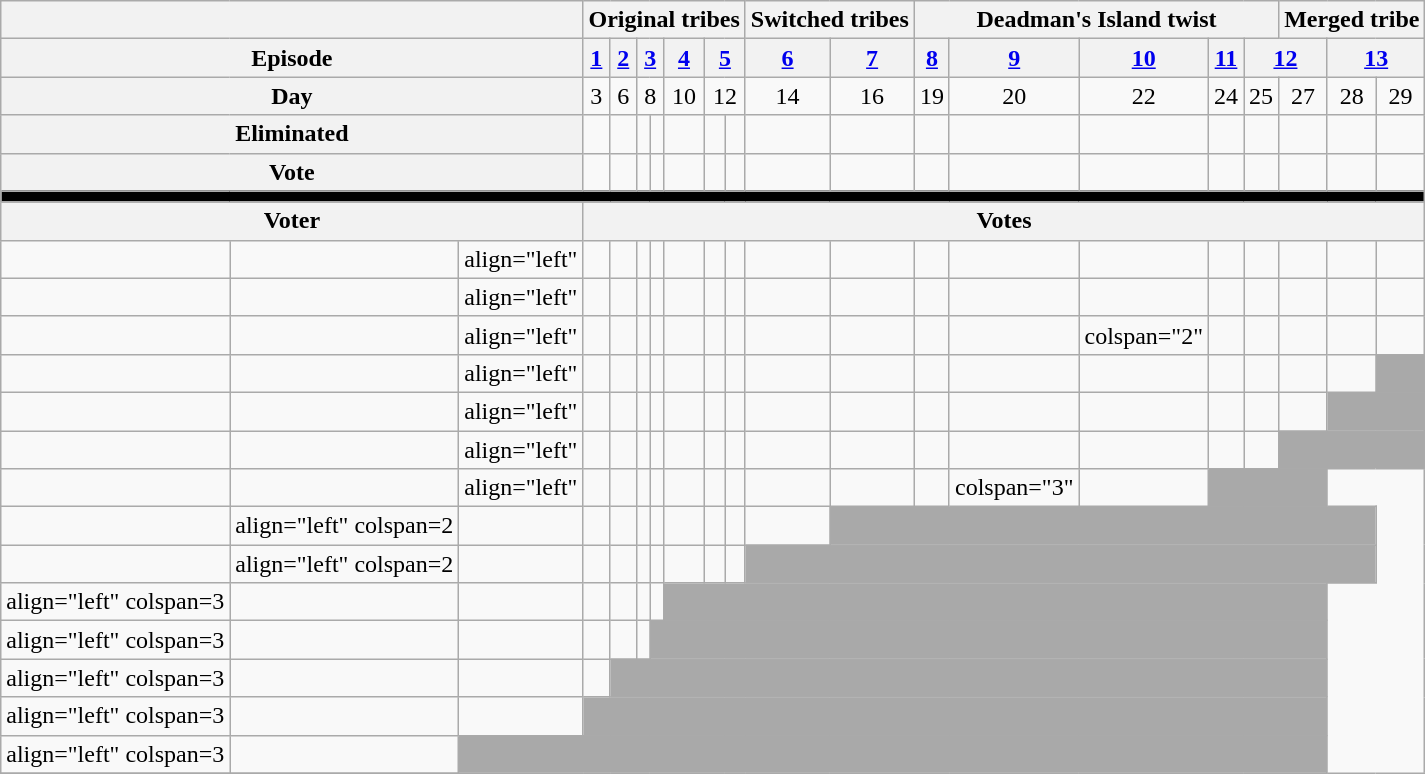<table class="wikitable" style="text-align:center">
<tr>
<th colspan=3></th>
<th colspan=7>Original tribes</th>
<th colspan=2>Switched tribes</th>
<th colspan=5>Deadman's Island twist </th>
<th colspan=3>Merged tribe</th>
</tr>
<tr>
<th colspan=3>Episode</th>
<th><a href='#'>1</a></th>
<th><a href='#'>2</a></th>
<th colspan=2><a href='#'>3</a></th>
<th><a href='#'>4</a></th>
<th colspan=2><a href='#'>5</a></th>
<th><a href='#'>6</a></th>
<th><a href='#'>7</a></th>
<th><a href='#'>8</a></th>
<th><a href='#'>9</a></th>
<th><a href='#'>10</a></th>
<th><a href='#'>11</a></th>
<th colspan=2><a href='#'>12</a></th>
<th colspan=2><a href='#'>13</a></th>
</tr>
<tr>
<th colspan=3>Day</th>
<td>3</td>
<td>6</td>
<td colspan=2>8</td>
<td>10</td>
<td colspan=2>12</td>
<td>14</td>
<td>16</td>
<td>19</td>
<td>20</td>
<td>22</td>
<td>24</td>
<td>25</td>
<td>27</td>
<td>28</td>
<td>29</td>
</tr>
<tr>
<th colspan=3>Eliminated</th>
<td></td>
<td></td>
<td></td>
<td></td>
<td></td>
<td></td>
<td></td>
<td></td>
<td></td>
<td></td>
<td></td>
<td></td>
<td></td>
<td></td>
<td></td>
<td></td>
<td></td>
</tr>
<tr>
<th colspan=3>Vote</th>
<td></td>
<td></td>
<td></td>
<td></td>
<td></td>
<td></td>
<td></td>
<td></td>
<td></td>
<td></td>
<td></td>
<td></td>
<td></td>
<td></td>
<td></td>
<td></td>
<td></td>
</tr>
<tr>
<td colspan="20" bgcolor="black"></td>
</tr>
<tr>
<th colspan=3>Voter</th>
<th colspan=17>Votes</th>
</tr>
<tr>
<td></td>
<td></td>
<td>align="left" </td>
<td></td>
<td></td>
<td></td>
<td></td>
<td></td>
<td></td>
<td></td>
<td></td>
<td></td>
<td></td>
<td></td>
<td></td>
<td></td>
<td></td>
<td></td>
<td></td>
<td></td>
</tr>
<tr>
<td></td>
<td></td>
<td>align="left" </td>
<td></td>
<td></td>
<td></td>
<td></td>
<td></td>
<td></td>
<td></td>
<td></td>
<td></td>
<td></td>
<td></td>
<td></td>
<td></td>
<td></td>
<td></td>
<td></td>
<td></td>
</tr>
<tr>
<td></td>
<td></td>
<td>align="left" </td>
<td></td>
<td></td>
<td></td>
<td></td>
<td></td>
<td></td>
<td></td>
<td></td>
<td></td>
<td></td>
<td></td>
<td>colspan="2" </td>
<td></td>
<td></td>
<td></td>
<td></td>
</tr>
<tr>
<td></td>
<td></td>
<td>align="left" </td>
<td></td>
<td></td>
<td></td>
<td></td>
<td></td>
<td></td>
<td></td>
<td></td>
<td></td>
<td></td>
<td></td>
<td></td>
<td></td>
<td></td>
<td></td>
<td></td>
<td bgcolor="darkgray"></td>
</tr>
<tr>
<td></td>
<td></td>
<td>align="left" </td>
<td></td>
<td></td>
<td></td>
<td></td>
<td></td>
<td></td>
<td></td>
<td></td>
<td></td>
<td></td>
<td></td>
<td></td>
<td></td>
<td></td>
<td></td>
<td bgcolor="darkgray" colspan=2></td>
</tr>
<tr>
<td></td>
<td></td>
<td>align="left" </td>
<td></td>
<td></td>
<td></td>
<td></td>
<td></td>
<td></td>
<td></td>
<td></td>
<td></td>
<td></td>
<td></td>
<td></td>
<td></td>
<td></td>
<td bgcolor="darkgray" colspan=3></td>
</tr>
<tr>
<td></td>
<td></td>
<td>align="left" </td>
<td></td>
<td></td>
<td></td>
<td></td>
<td></td>
<td></td>
<td></td>
<td></td>
<td></td>
<td></td>
<td>colspan="3" </td>
<td></td>
<td bgcolor="darkgray" colspan=3></td>
</tr>
<tr>
<td></td>
<td>align="left" colspan=2 </td>
<td></td>
<td></td>
<td></td>
<td></td>
<td></td>
<td></td>
<td></td>
<td></td>
<td></td>
<td bgcolor="darkgray" colspan=8></td>
</tr>
<tr>
<td></td>
<td>align="left" colspan=2 </td>
<td></td>
<td></td>
<td></td>
<td></td>
<td></td>
<td></td>
<td></td>
<td></td>
<td bgcolor="darkgray" colspan=9></td>
</tr>
<tr>
<td>align="left" colspan=3 </td>
<td></td>
<td></td>
<td></td>
<td></td>
<td></td>
<td></td>
<td bgcolor="darkgray" colspan=11></td>
</tr>
<tr>
<td>align="left" colspan=3 </td>
<td></td>
<td></td>
<td></td>
<td></td>
<td></td>
<td bgcolor="darkgray" colspan=12></td>
</tr>
<tr>
<td>align="left" colspan=3 </td>
<td></td>
<td></td>
<td></td>
<td bgcolor="darkgray" colspan=14></td>
</tr>
<tr>
<td>align="left" colspan=3 </td>
<td></td>
<td></td>
<td bgcolor="darkgray" colspan=15></td>
</tr>
<tr>
<td>align="left" colspan=3 </td>
<td></td>
<td bgcolor="darkgray" colspan=16></td>
</tr>
<tr>
</tr>
</table>
